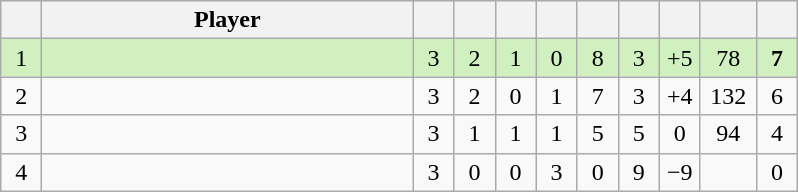<table class="wikitable" style="text-align:center; margin: 1em auto 1em auto, align:left">
<tr>
<th width=20></th>
<th width=240>Player</th>
<th width=20></th>
<th width=20></th>
<th width=20></th>
<th width=20></th>
<th width=20></th>
<th width=20></th>
<th width=20></th>
<th width=30></th>
<th width=20></th>
</tr>
<tr style="background:#D0F0C0;">
<td>1</td>
<td align=left></td>
<td>3</td>
<td>2</td>
<td>1</td>
<td>0</td>
<td>8</td>
<td>3</td>
<td>+5</td>
<td>78</td>
<td><strong>7</strong></td>
</tr>
<tr style=>
<td>2</td>
<td align=left></td>
<td>3</td>
<td>2</td>
<td>0</td>
<td>1</td>
<td>7</td>
<td>3</td>
<td>+4</td>
<td>132</td>
<td>6</td>
</tr>
<tr style=>
<td>3</td>
<td align=left></td>
<td>3</td>
<td>1</td>
<td>1</td>
<td>1</td>
<td>5</td>
<td>5</td>
<td>0</td>
<td>94</td>
<td>4</td>
</tr>
<tr style=>
<td>4</td>
<td align=left></td>
<td>3</td>
<td>0</td>
<td>0</td>
<td>3</td>
<td>0</td>
<td>9</td>
<td>−9</td>
<td></td>
<td>0</td>
</tr>
</table>
